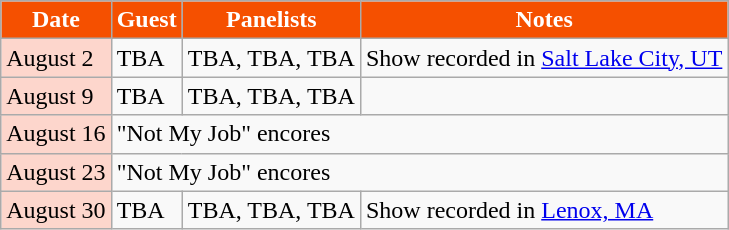<table class="wikitable">
<tr>
<th style="background:#f55000;color:#FFFFFF;">Date</th>
<th style="background:#f55000;color:#FFFFFF;">Guest</th>
<th style="background:#f55000;color:#FFFFFF;">Panelists</th>
<th style="background:#f55000;color:#FFFFFF;">Notes</th>
</tr>
<tr>
<td style="background:#FDD6CC;color:#000000;">August 2</td>
<td>TBA</td>
<td>TBA, TBA, TBA</td>
<td>Show recorded in <a href='#'>Salt Lake City, UT</a> </td>
</tr>
<tr>
<td style="background:#FDD6CC;color:#000000;">August 9</td>
<td>TBA</td>
<td>TBA, TBA, TBA</td>
<td></td>
</tr>
<tr>
<td style="background:#FDD6CC;color:#000000;">August 16</td>
<td colspan=3>"Not My Job" encores</td>
</tr>
<tr>
<td style="background:#FDD6CC;color:#000000;">August 23</td>
<td colspan=3>"Not My Job" encores</td>
</tr>
<tr>
<td style="background:#FDD6CC;color:#000000;">August 30</td>
<td>TBA</td>
<td>TBA, TBA, TBA</td>
<td>Show recorded in <a href='#'>Lenox, MA</a> </td>
</tr>
</table>
